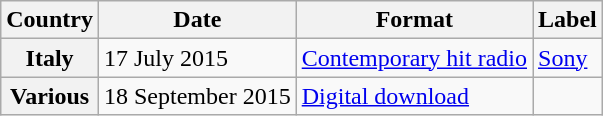<table class="wikitable plainrowheaders">
<tr>
<th scope="col">Country</th>
<th scope="col">Date</th>
<th scope="col">Format</th>
<th scope="col">Label</th>
</tr>
<tr>
<th scope="row">Italy</th>
<td>17 July 2015</td>
<td><a href='#'>Contemporary hit radio</a></td>
<td><a href='#'>Sony</a></td>
</tr>
<tr>
<th scope="row">Various</th>
<td>18 September 2015</td>
<td><a href='#'>Digital download</a></td>
<td></td>
</tr>
</table>
